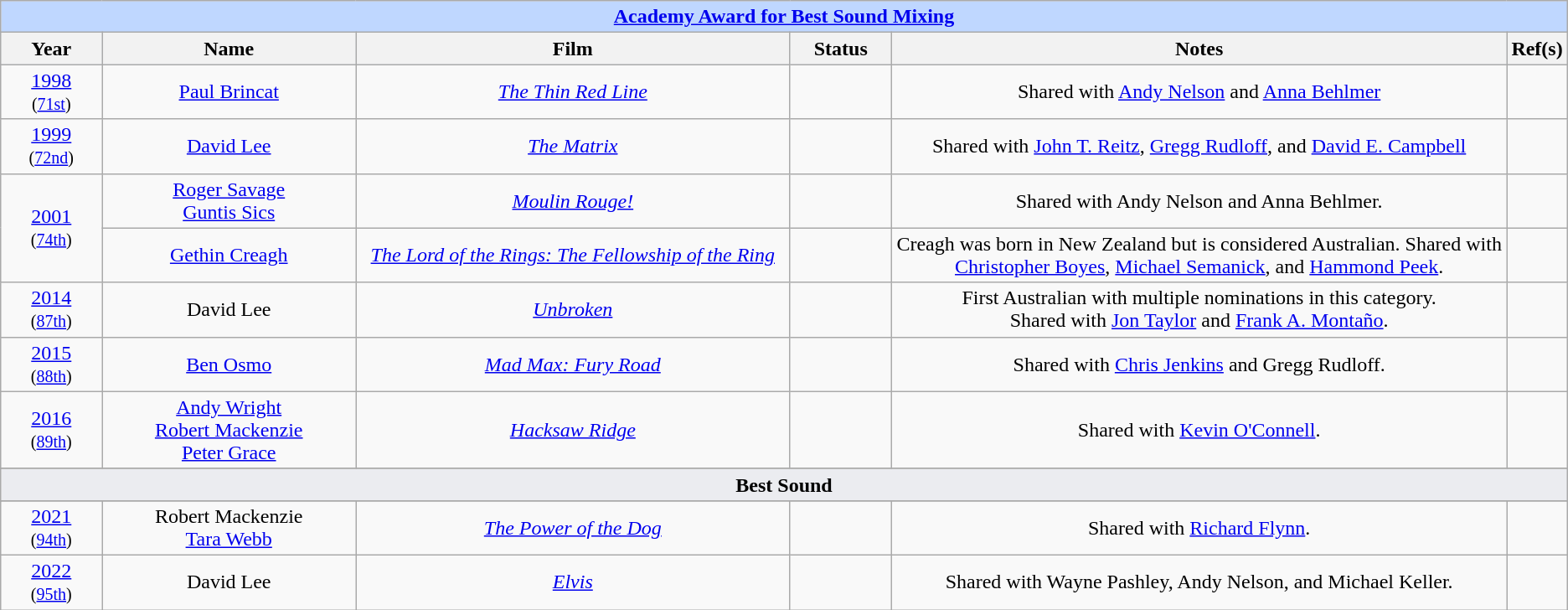<table class="wikitable" style="text-align: center">
<tr style="background:#bfd7ff;">
<td colspan="6" style="text-align:center;"><strong><a href='#'>Academy Award for Best Sound Mixing</a></strong></td>
</tr>
<tr style="background:#ebf5ff;">
<th style="width:75px;">Year</th>
<th style="width:200px;">Name</th>
<th style="width:350px;">Film</th>
<th style="width:75px;">Status</th>
<th style="width:500px;">Notes</th>
<th width="3">Ref(s)</th>
</tr>
<tr>
<td align=center><a href='#'>1998</a><br><small>(<a href='#'>71st</a>)</small></td>
<td><a href='#'>Paul Brincat</a></td>
<td><em><a href='#'>The Thin Red Line</a></em></td>
<td></td>
<td>Shared with <a href='#'>Andy Nelson</a> and <a href='#'>Anna Behlmer</a></td>
<td style="text-align: center"></td>
</tr>
<tr>
<td align=center><a href='#'>1999</a><br><small>(<a href='#'>72nd</a>)</small></td>
<td><a href='#'>David Lee</a></td>
<td><em><a href='#'>The Matrix</a></em></td>
<td></td>
<td>Shared with <a href='#'>John T. Reitz</a>, <a href='#'>Gregg Rudloff</a>, and <a href='#'>David E. Campbell</a></td>
<td style="text-align: center"></td>
</tr>
<tr>
<td rowspan="2" style="text-align:center;"><a href='#'>2001</a><br><small>(<a href='#'>74th</a>)</small></td>
<td><a href='#'>Roger Savage</a><br><a href='#'>Guntis Sics</a></td>
<td><em><a href='#'>Moulin Rouge!</a></em></td>
<td></td>
<td>Shared with Andy Nelson and Anna Behlmer.</td>
<td></td>
</tr>
<tr>
<td><a href='#'>Gethin Creagh</a></td>
<td><em><a href='#'>The Lord of the Rings: The Fellowship of the Ring</a></em></td>
<td></td>
<td>Creagh was born in New Zealand but is considered Australian. Shared with <a href='#'>Christopher Boyes</a>, <a href='#'>Michael Semanick</a>, and <a href='#'>Hammond Peek</a>.</td>
<td></td>
</tr>
<tr>
<td><a href='#'>2014</a><br><small>(<a href='#'>87th</a>)</small></td>
<td>David Lee</td>
<td><a href='#'><em>Unbroken</em></a></td>
<td></td>
<td>First Australian with multiple nominations in this category.<br>Shared with <a href='#'>Jon Taylor</a> and <a href='#'>Frank A. Montaño</a>.</td>
<td></td>
</tr>
<tr>
<td><a href='#'>2015</a><br><small>(<a href='#'>88th</a>)</small></td>
<td><a href='#'>Ben Osmo</a></td>
<td><em><a href='#'>Mad Max: Fury Road</a></em></td>
<td></td>
<td>Shared with <a href='#'>Chris Jenkins</a> and Gregg Rudloff.</td>
<td></td>
</tr>
<tr>
<td><a href='#'>2016</a><br><small>(<a href='#'>89th</a>)</small></td>
<td><a href='#'>Andy Wright</a><br><a href='#'>Robert Mackenzie</a><br><a href='#'>Peter Grace</a></td>
<td><em><a href='#'>Hacksaw Ridge</a></em></td>
<td></td>
<td>Shared with <a href='#'>Kevin O'Connell</a>.</td>
<td></td>
</tr>
<tr>
</tr>
<tr ---- bgcolor="#EBECF0">
<td colspan="7" align="center"><strong>Best Sound</strong></td>
</tr>
<tr ---- bgcolor="#EBECF0">
</tr>
<tr>
<td><a href='#'>2021</a><br><small>(<a href='#'>94th</a>)</small></td>
<td>Robert Mackenzie<br><a href='#'>Tara Webb</a></td>
<td><em><a href='#'>The Power of the Dog</a></em></td>
<td></td>
<td>Shared with <a href='#'>Richard Flynn</a>.</td>
<td></td>
</tr>
<tr>
<td><a href='#'>2022</a><br><small>(<a href='#'>95th</a>)</small></td>
<td>David Lee</td>
<td><em><a href='#'>Elvis</a></em></td>
<td></td>
<td>Shared with Wayne Pashley, Andy Nelson, and Michael Keller.</td>
<td></td>
</tr>
</table>
